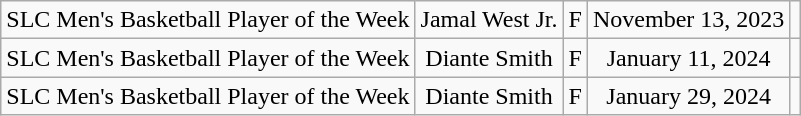<table class="wikitable" style="text-align: center;">
<tr align="center">
<td rowspan="1">SLC Men's Basketball Player of the Week</td>
<td>Jamal West Jr.</td>
<td>F</td>
<td>November 13, 2023</td>
<td></td>
</tr>
<tr align="center">
<td rowspan="1">SLC Men's Basketball Player of the Week</td>
<td>Diante Smith</td>
<td>F</td>
<td>January 11, 2024</td>
<td></td>
</tr>
<tr align="center">
<td rowspan="1">SLC Men's Basketball Player of the Week</td>
<td>Diante Smith</td>
<td>F</td>
<td>January 29, 2024</td>
<td></td>
</tr>
</table>
